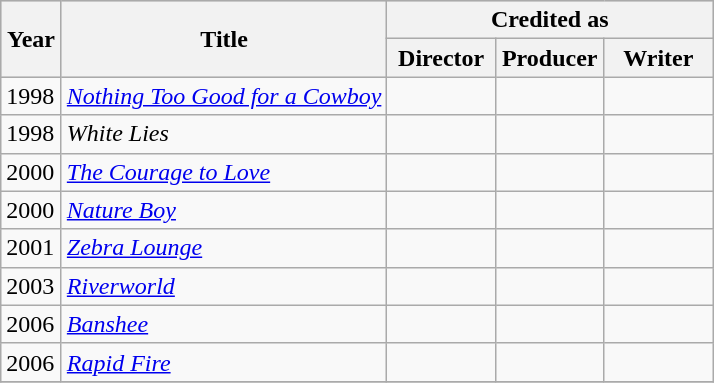<table class="wikitable plainrowheaders">
<tr style="background:#ccc; text-align:center; ">
<th rowspan="2" style="width:33px;">Year</th>
<th rowspan="2">Title</th>
<th colspan="3">Credited as</th>
</tr>
<tr>
<th width="65">Director</th>
<th width="65">Producer</th>
<th width="65">Writer</th>
</tr>
<tr>
<td>1998</td>
<td><em><a href='#'>Nothing Too Good for a Cowboy</a></em></td>
<td></td>
<td></td>
<td></td>
</tr>
<tr>
<td>1998</td>
<td><em>White Lies</em></td>
<td></td>
<td></td>
<td></td>
</tr>
<tr>
<td>2000</td>
<td><em><a href='#'>The Courage to Love</a></em></td>
<td></td>
<td></td>
<td></td>
</tr>
<tr>
<td>2000</td>
<td><em><a href='#'>Nature Boy</a></em></td>
<td></td>
<td></td>
<td></td>
</tr>
<tr>
<td>2001</td>
<td><em><a href='#'>Zebra Lounge</a></em></td>
<td></td>
<td></td>
<td></td>
</tr>
<tr>
<td>2003</td>
<td><em><a href='#'>Riverworld</a></em></td>
<td></td>
<td></td>
<td></td>
</tr>
<tr>
<td>2006</td>
<td><em><a href='#'>Banshee</a></em></td>
<td></td>
<td></td>
<td></td>
</tr>
<tr>
<td>2006</td>
<td><em><a href='#'>Rapid Fire</a></em></td>
<td></td>
<td></td>
<td></td>
</tr>
<tr>
</tr>
</table>
